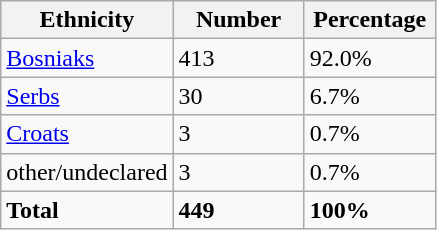<table class="wikitable">
<tr>
<th width="100px">Ethnicity</th>
<th width="80px">Number</th>
<th width="80px">Percentage</th>
</tr>
<tr>
<td><a href='#'>Bosniaks</a></td>
<td>413</td>
<td>92.0%</td>
</tr>
<tr>
<td><a href='#'>Serbs</a></td>
<td>30</td>
<td>6.7%</td>
</tr>
<tr>
<td><a href='#'>Croats</a></td>
<td>3</td>
<td>0.7%</td>
</tr>
<tr>
<td>other/undeclared</td>
<td>3</td>
<td>0.7%</td>
</tr>
<tr>
<td><strong>Total</strong></td>
<td><strong>449</strong></td>
<td><strong>100%</strong></td>
</tr>
</table>
